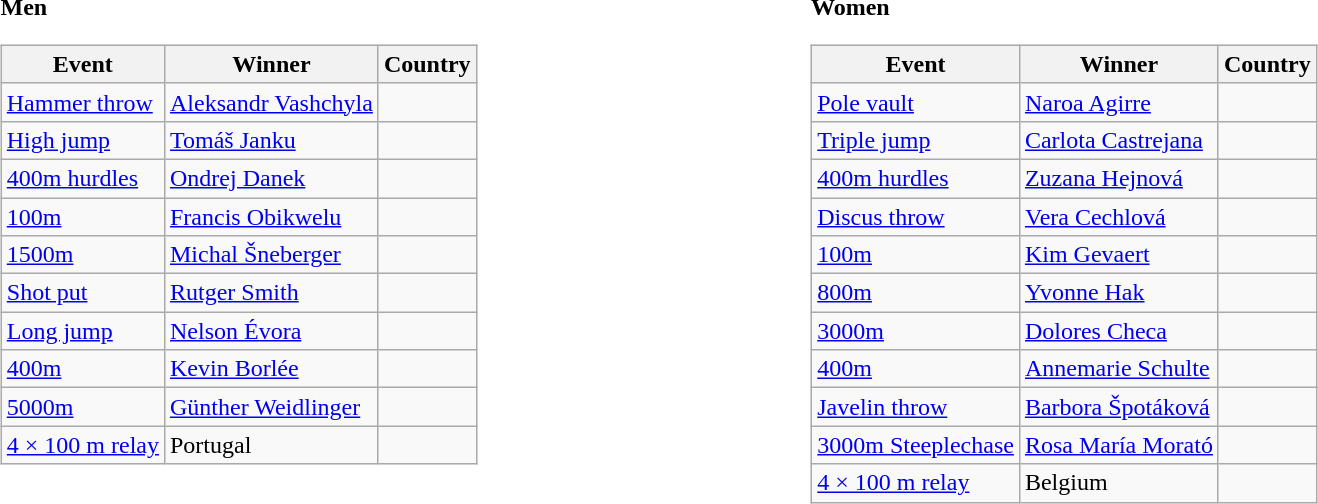<table>
<tr>
<td valign="top" width=33%><br><strong>Men</strong><table class="wikitable">
<tr>
<th>Event</th>
<th>Winner</th>
<th>Country</th>
</tr>
<tr>
<td><a href='#'>Hammer throw</a></td>
<td><a href='#'>Aleksandr Vashchyla</a></td>
<td></td>
</tr>
<tr>
<td><a href='#'>High jump</a></td>
<td><a href='#'>Tomáš Janku</a></td>
<td></td>
</tr>
<tr>
<td><a href='#'>400m hurdles</a></td>
<td><a href='#'>Ondrej Danek</a></td>
<td></td>
</tr>
<tr>
<td><a href='#'>100m</a></td>
<td><a href='#'>Francis Obikwelu</a></td>
<td></td>
</tr>
<tr>
<td><a href='#'>1500m</a></td>
<td><a href='#'>Michal Šneberger</a></td>
<td></td>
</tr>
<tr>
<td><a href='#'>Shot put</a></td>
<td><a href='#'>Rutger Smith</a></td>
<td></td>
</tr>
<tr>
<td><a href='#'>Long jump</a></td>
<td><a href='#'>Nelson Évora</a></td>
<td></td>
</tr>
<tr>
<td><a href='#'>400m</a></td>
<td><a href='#'>Kevin Borlée</a></td>
<td></td>
</tr>
<tr>
<td><a href='#'>5000m</a></td>
<td><a href='#'>Günther Weidlinger</a></td>
<td></td>
</tr>
<tr>
<td><a href='#'>4 × 100 m relay</a></td>
<td>Portugal</td>
<td></td>
</tr>
</table>
</td>
<td valign="top" width=33%><br><strong>Women</strong><table class="wikitable">
<tr>
<th>Event</th>
<th>Winner</th>
<th>Country</th>
</tr>
<tr>
<td><a href='#'>Pole vault</a></td>
<td><a href='#'>Naroa Agirre</a></td>
<td></td>
</tr>
<tr>
<td><a href='#'>Triple jump</a></td>
<td><a href='#'>Carlota Castrejana</a></td>
<td></td>
</tr>
<tr>
<td><a href='#'>400m hurdles</a></td>
<td><a href='#'>Zuzana Hejnová</a></td>
<td></td>
</tr>
<tr>
<td><a href='#'>Discus throw</a></td>
<td><a href='#'>Vera Cechlová</a></td>
<td></td>
</tr>
<tr>
<td><a href='#'>100m</a></td>
<td><a href='#'>Kim Gevaert</a></td>
<td></td>
</tr>
<tr>
<td><a href='#'>800m</a></td>
<td><a href='#'>Yvonne Hak</a></td>
<td></td>
</tr>
<tr>
<td><a href='#'>3000m</a></td>
<td><a href='#'>Dolores Checa</a></td>
<td></td>
</tr>
<tr>
<td><a href='#'>400m</a></td>
<td><a href='#'>Annemarie Schulte</a></td>
<td></td>
</tr>
<tr>
<td><a href='#'>Javelin throw</a></td>
<td><a href='#'>Barbora Špotáková</a></td>
<td></td>
</tr>
<tr>
<td><a href='#'>3000m Steeplechase</a></td>
<td><a href='#'>Rosa María Morató</a></td>
<td></td>
</tr>
<tr>
<td><a href='#'>4 × 100 m relay</a></td>
<td>Belgium</td>
<td></td>
</tr>
</table>
</td>
</tr>
</table>
